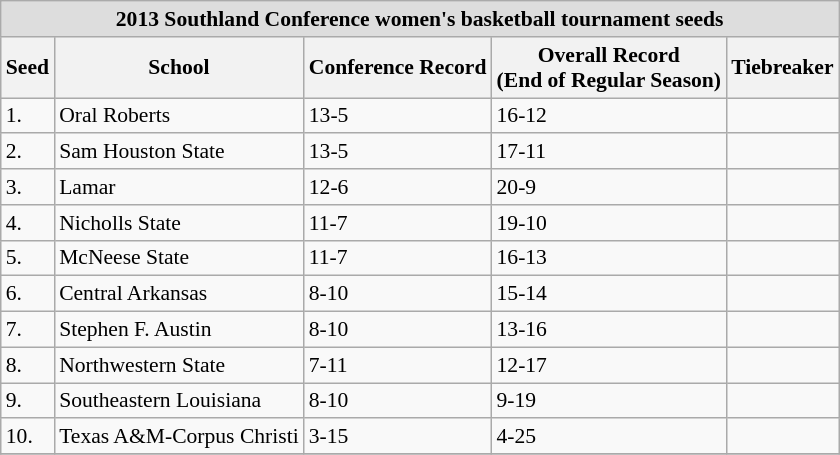<table class="wikitable" style="white-space:nowrap; font-size:90%;">
<tr>
<td colspan="7" style="text-align:center; background:#DDDDDD; font:#000000"><strong>2013 Southland Conference women's basketball tournament seeds</strong></td>
</tr>
<tr bgcolor="#efefef">
<th>Seed</th>
<th>School</th>
<th>Conference Record</th>
<th>Overall Record <br>(End of Regular Season)</th>
<th>Tiebreaker</th>
</tr>
<tr>
<td>1.</td>
<td>Oral Roberts</td>
<td>13-5</td>
<td>16-12</td>
<td></td>
</tr>
<tr>
<td>2.</td>
<td>Sam Houston State</td>
<td>13-5</td>
<td>17-11</td>
<td></td>
</tr>
<tr>
<td>3.</td>
<td>Lamar</td>
<td>12-6</td>
<td>20-9</td>
<td></td>
</tr>
<tr>
<td>4.</td>
<td>Nicholls State</td>
<td>11-7</td>
<td>19-10</td>
<td></td>
</tr>
<tr>
<td>5.</td>
<td>McNeese State</td>
<td>11-7</td>
<td>16-13</td>
<td></td>
</tr>
<tr>
<td>6.</td>
<td>Central Arkansas</td>
<td>8-10</td>
<td>15-14</td>
<td></td>
</tr>
<tr>
<td>7.</td>
<td>Stephen F. Austin</td>
<td>8-10</td>
<td>13-16</td>
<td></td>
</tr>
<tr>
<td>8.</td>
<td>Northwestern State</td>
<td>7-11</td>
<td>12-17</td>
<td></td>
</tr>
<tr>
<td>9.</td>
<td>Southeastern Louisiana</td>
<td>8-10</td>
<td>9-19</td>
<td></td>
</tr>
<tr>
<td>10.</td>
<td>Texas A&M-Corpus Christi</td>
<td>3-15</td>
<td>4-25</td>
<td></td>
</tr>
<tr>
</tr>
</table>
